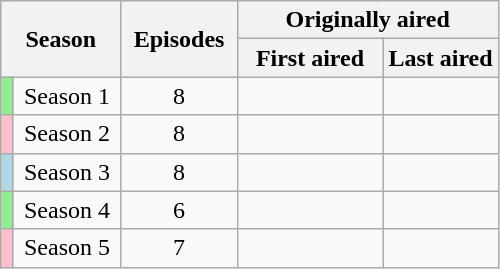<table class="wikitable" style="text-align: center;">
<tr>
<th style="padding: 0 16px;" colspan="2" rowspan="2">Season</th>
<th style="padding: 0 8px;" rowspan="2">Episodes</th>
<th colspan="2">Originally aired</th>
</tr>
<tr>
<th style="padding: 0 12px;">First aired</th>
<th>Last aired</th>
</tr>
<tr>
<td style="background:lightgreen;height:10px;"></td>
<td>Season 1</td>
<td>8</td>
<td></td>
<td></td>
</tr>
<tr>
<td style="background:pink;height:10px;"></td>
<td>Season 2</td>
<td>8</td>
<td></td>
<td></td>
</tr>
<tr>
<td style="background:lightblue;height:10px;"></td>
<td>Season 3</td>
<td>8</td>
<td></td>
<td></td>
</tr>
<tr>
<td style="background:lightgreen;height:10px;"></td>
<td>Season 4</td>
<td>6</td>
<td></td>
<td></td>
</tr>
<tr>
<td style="background:pink;height:10px;"></td>
<td>Season 5</td>
<td>7</td>
<td></td>
<td></td>
</tr>
</table>
